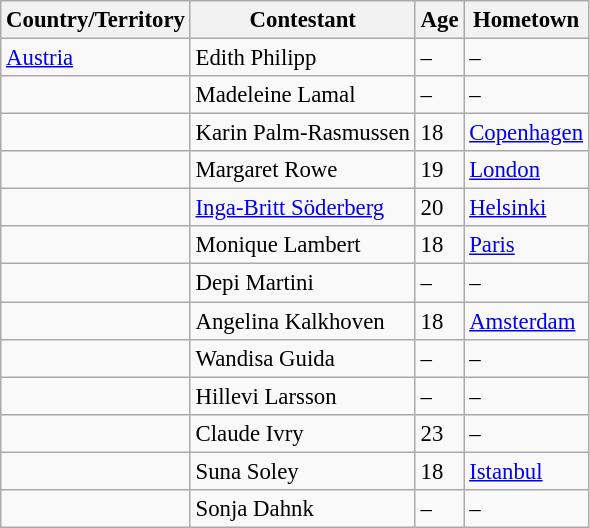<table class="wikitable sortable" style="font-size: 95%;">
<tr>
<th>Country/Territory</th>
<th>Contestant</th>
<th>Age</th>
<th>Hometown</th>
</tr>
<tr>
<td> <a href='#'>Austria</a></td>
<td>Edith Philipp</td>
<td>–</td>
<td>–</td>
</tr>
<tr>
<td></td>
<td>Madeleine Lamal</td>
<td>–</td>
<td>–</td>
</tr>
<tr>
<td></td>
<td>Karin Palm-Rasmussen</td>
<td>18</td>
<td><a href='#'>Copenhagen</a></td>
</tr>
<tr>
<td></td>
<td>Margaret Rowe</td>
<td>19</td>
<td><a href='#'>London</a></td>
</tr>
<tr>
<td></td>
<td><a href='#'>Inga-Britt Söderberg</a></td>
<td>20</td>
<td><a href='#'>Helsinki</a></td>
</tr>
<tr>
<td></td>
<td>Monique Lambert</td>
<td>18</td>
<td><a href='#'>Paris</a></td>
</tr>
<tr>
<td></td>
<td>Depi Martini</td>
<td>–</td>
<td>–</td>
</tr>
<tr>
<td></td>
<td>Angelina Kalkhoven</td>
<td>18</td>
<td><a href='#'>Amsterdam</a></td>
</tr>
<tr>
<td></td>
<td>Wandisa Guida</td>
<td>–</td>
<td>–</td>
</tr>
<tr>
<td></td>
<td>Hillevi Larsson</td>
<td>–</td>
<td>–</td>
</tr>
<tr>
<td></td>
<td>Claude Ivry</td>
<td>23</td>
<td>–</td>
</tr>
<tr>
<td></td>
<td>Suna Soley</td>
<td>18</td>
<td><a href='#'>Istanbul</a></td>
</tr>
<tr>
<td></td>
<td>Sonja Dahnk</td>
<td>–</td>
<td>–</td>
</tr>
</table>
